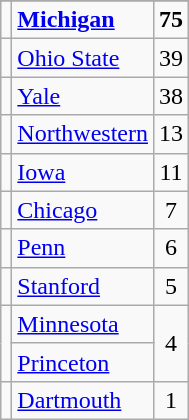<table class="wikitable sortable" style="text-align:center">
<tr>
</tr>
<tr>
<td></td>
<td align=left><strong><a href='#'>Michigan</a></strong></td>
<td><strong>75</strong></td>
</tr>
<tr>
<td></td>
<td align=left><a href='#'>Ohio State</a></td>
<td>39</td>
</tr>
<tr>
<td></td>
<td align=left><a href='#'>Yale</a></td>
<td>38</td>
</tr>
<tr>
<td></td>
<td align=left><a href='#'>Northwestern</a></td>
<td>13</td>
</tr>
<tr>
<td></td>
<td align=left><a href='#'>Iowa</a></td>
<td>11</td>
</tr>
<tr>
<td></td>
<td align=left><a href='#'>Chicago</a></td>
<td>7</td>
</tr>
<tr>
<td></td>
<td align=left><a href='#'>Penn</a></td>
<td>6</td>
</tr>
<tr>
<td></td>
<td align=left><a href='#'>Stanford</a></td>
<td>5</td>
</tr>
<tr>
<td rowspan=2></td>
<td align=left><a href='#'>Minnesota</a></td>
<td rowspan=2>4</td>
</tr>
<tr>
<td align=left><a href='#'>Princeton</a></td>
</tr>
<tr>
<td></td>
<td align=left><a href='#'>Dartmouth</a></td>
<td>1</td>
</tr>
</table>
